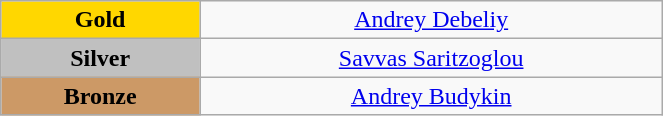<table class="wikitable" style="text-align:center; " width="35%">
<tr>
<td bgcolor="gold"><strong>Gold</strong></td>
<td><a href='#'>Andrey Debeliy</a><br>  <small><em></em></small></td>
</tr>
<tr>
<td bgcolor="silver"><strong>Silver</strong></td>
<td><a href='#'>Savvas Saritzoglou</a><br>  <small><em></em></small></td>
</tr>
<tr>
<td bgcolor="CC9966"><strong>Bronze</strong></td>
<td><a href='#'>Andrey Budykin</a><br>  <small><em></em></small></td>
</tr>
</table>
